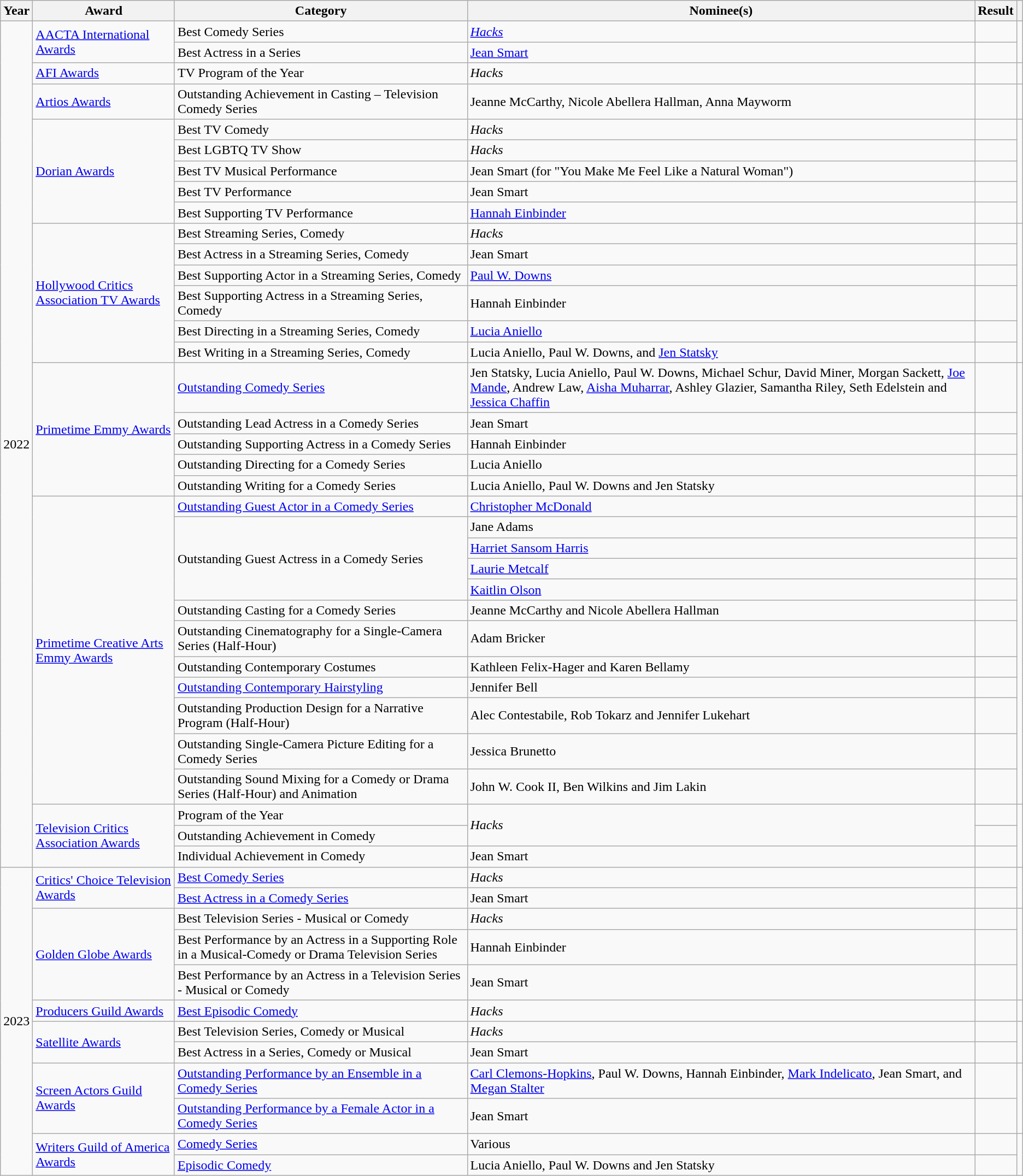<table class="wikitable sortable">
<tr>
<th>Year</th>
<th>Award</th>
<th>Category</th>
<th>Nominee(s)</th>
<th>Result</th>
<th></th>
</tr>
<tr>
<td rowspan="35" style="text-align:center;">2022</td>
<td rowspan="2"><a href='#'>AACTA International Awards</a></td>
<td>Best Comedy Series</td>
<td><em><a href='#'>Hacks</a></em></td>
<td></td>
<td rowspan="2" style="text-align:center;"></td>
</tr>
<tr>
<td>Best Actress in a Series</td>
<td><a href='#'>Jean Smart</a></td>
<td></td>
</tr>
<tr>
<td><a href='#'>AFI Awards</a></td>
<td>TV Program of the Year</td>
<td><em>Hacks</em></td>
<td></td>
<td align="center"></td>
</tr>
<tr>
<td><a href='#'>Artios Awards</a></td>
<td>Outstanding Achievement in Casting – Television Comedy Series</td>
<td>Jeanne McCarthy, Nicole Abellera Hallman, Anna Mayworm</td>
<td></td>
<td align="center"></td>
</tr>
<tr>
<td rowspan="5"><a href='#'>Dorian Awards</a></td>
<td>Best TV Comedy</td>
<td><em>Hacks</em></td>
<td></td>
<td rowspan="5" align="center"></td>
</tr>
<tr>
<td>Best LGBTQ TV Show</td>
<td><em>Hacks</em></td>
<td></td>
</tr>
<tr>
<td>Best TV Musical Performance</td>
<td>Jean Smart (for "You Make Me Feel Like a Natural Woman")</td>
<td></td>
</tr>
<tr>
<td>Best TV Performance</td>
<td>Jean Smart</td>
<td></td>
</tr>
<tr>
<td>Best Supporting TV Performance</td>
<td><a href='#'>Hannah Einbinder</a></td>
<td></td>
</tr>
<tr>
<td rowspan="6"><a href='#'>Hollywood Critics Association TV Awards</a></td>
<td>Best Streaming Series, Comedy</td>
<td><em>Hacks</em></td>
<td></td>
<td rowspan="6" align="center"></td>
</tr>
<tr>
<td>Best Actress in a Streaming Series, Comedy</td>
<td>Jean Smart</td>
<td></td>
</tr>
<tr>
<td>Best Supporting Actor in a Streaming Series, Comedy</td>
<td><a href='#'>Paul W. Downs</a></td>
<td></td>
</tr>
<tr>
<td>Best Supporting Actress in a Streaming Series, Comedy</td>
<td>Hannah Einbinder</td>
<td></td>
</tr>
<tr>
<td>Best Directing in a Streaming Series, Comedy</td>
<td><a href='#'>Lucia Aniello</a> </td>
<td></td>
</tr>
<tr>
<td>Best Writing in a Streaming Series, Comedy</td>
<td>Lucia Aniello, Paul W. Downs, and <a href='#'>Jen Statsky</a> </td>
<td></td>
</tr>
<tr>
<td rowspan="5"><a href='#'>Primetime Emmy Awards</a></td>
<td><a href='#'>Outstanding Comedy Series</a></td>
<td>Jen Statsky, Lucia Aniello, Paul W. Downs, Michael Schur, David Miner, Morgan Sackett, <a href='#'>Joe Mande</a>, Andrew Law, <a href='#'>Aisha Muharrar</a>, Ashley Glazier, Samantha Riley, Seth Edelstein and <a href='#'>Jessica Chaffin</a></td>
<td></td>
<td rowspan="5" align="center"></td>
</tr>
<tr>
<td>Outstanding Lead Actress in a Comedy Series</td>
<td>Jean Smart </td>
<td></td>
</tr>
<tr>
<td>Outstanding Supporting Actress in a Comedy Series</td>
<td>Hannah Einbinder</td>
<td></td>
</tr>
<tr>
<td>Outstanding Directing for a Comedy Series</td>
<td>Lucia Aniello </td>
<td></td>
</tr>
<tr>
<td>Outstanding Writing for a Comedy Series</td>
<td>Lucia Aniello, Paul W. Downs and Jen Statsky </td>
<td></td>
</tr>
<tr>
<td rowspan="12"><a href='#'>Primetime Creative Arts Emmy Awards</a></td>
<td><a href='#'>Outstanding Guest Actor in a Comedy Series</a></td>
<td><a href='#'>Christopher McDonald</a> </td>
<td></td>
<td rowspan="12" align="center"></td>
</tr>
<tr>
<td rowspan="4">Outstanding Guest Actress in a Comedy Series</td>
<td>Jane Adams </td>
<td></td>
</tr>
<tr>
<td><a href='#'>Harriet Sansom Harris</a> </td>
<td></td>
</tr>
<tr>
<td><a href='#'>Laurie Metcalf</a> </td>
<td></td>
</tr>
<tr>
<td><a href='#'>Kaitlin Olson</a> </td>
<td></td>
</tr>
<tr>
<td>Outstanding Casting for a Comedy Series</td>
<td>Jeanne McCarthy and Nicole Abellera Hallman</td>
<td></td>
</tr>
<tr>
<td>Outstanding Cinematography for a Single-Camera Series (Half-Hour)</td>
<td>Adam Bricker </td>
<td></td>
</tr>
<tr>
<td>Outstanding Contemporary Costumes</td>
<td>Kathleen Felix-Hager and Karen Bellamy </td>
<td></td>
</tr>
<tr>
<td><a href='#'>Outstanding Contemporary Hairstyling</a></td>
<td>Jennifer Bell </td>
<td></td>
</tr>
<tr>
<td>Outstanding Production Design for a Narrative Program (Half-Hour)</td>
<td>Alec Contestabile, Rob Tokarz and Jennifer Lukehart </td>
<td></td>
</tr>
<tr>
<td>Outstanding Single-Camera Picture Editing for a Comedy Series</td>
<td>Jessica Brunetto </td>
<td></td>
</tr>
<tr>
<td>Outstanding Sound Mixing for a Comedy or Drama Series (Half-Hour) and Animation</td>
<td>John W. Cook II, Ben Wilkins and Jim Lakin </td>
<td></td>
</tr>
<tr>
<td rowspan="3"><a href='#'>Television Critics Association Awards</a></td>
<td>Program of the Year</td>
<td rowspan="2"><em>Hacks</em></td>
<td></td>
<td rowspan="3" align="center"></td>
</tr>
<tr>
<td>Outstanding Achievement in Comedy</td>
<td></td>
</tr>
<tr>
<td>Individual Achievement in Comedy</td>
<td data-sort-value="Smart, Jean">Jean Smart</td>
<td></td>
</tr>
<tr>
<td rowspan="12">2023</td>
<td rowspan="2"><a href='#'>Critics' Choice Television Awards</a></td>
<td><a href='#'>Best Comedy Series</a></td>
<td><em>Hacks</em></td>
<td></td>
<td rowspan="2" align="center"></td>
</tr>
<tr>
<td><a href='#'>Best Actress in a Comedy Series</a></td>
<td>Jean Smart</td>
<td></td>
</tr>
<tr>
<td rowspan="3"><a href='#'>Golden Globe Awards</a></td>
<td>Best Television Series - Musical or Comedy</td>
<td><em>Hacks</em></td>
<td></td>
<td rowspan="3 "align="center"></td>
</tr>
<tr>
<td>Best Performance by an Actress in a Supporting Role in a Musical-Comedy or Drama Television Series</td>
<td>Hannah Einbinder</td>
<td></td>
</tr>
<tr>
<td>Best Performance by an Actress in a Television Series - Musical or Comedy</td>
<td>Jean Smart</td>
<td></td>
</tr>
<tr>
<td><a href='#'>Producers Guild Awards</a></td>
<td><a href='#'>Best Episodic Comedy</a></td>
<td><em>Hacks</em></td>
<td></td>
<td align="center"></td>
</tr>
<tr>
<td rowspan="2"><a href='#'>Satellite Awards</a></td>
<td>Best Television Series, Comedy or Musical</td>
<td><em>Hacks</em></td>
<td></td>
<td rowspan="2" align="center"></td>
</tr>
<tr>
<td>Best Actress in a Series, Comedy or Musical</td>
<td>Jean Smart</td>
<td></td>
</tr>
<tr>
<td rowspan="2"><a href='#'>Screen Actors Guild Awards</a></td>
<td><a href='#'>Outstanding Performance by an Ensemble in a Comedy Series</a></td>
<td><a href='#'>Carl Clemons-Hopkins</a>, Paul W. Downs, Hannah Einbinder, <a href='#'>Mark Indelicato</a>, Jean Smart, and <a href='#'>Megan Stalter</a></td>
<td></td>
<td align="center" rowspan="2"></td>
</tr>
<tr>
<td><a href='#'>Outstanding Performance by a Female Actor in a Comedy Series</a></td>
<td>Jean Smart</td>
<td></td>
</tr>
<tr>
<td rowspan="2"><a href='#'>Writers Guild of America Awards</a></td>
<td><a href='#'>Comedy Series</a></td>
<td>Various</td>
<td></td>
<td align="center" rowspan="2"></td>
</tr>
<tr>
<td scope="row"><a href='#'>Episodic Comedy</a></td>
<td>Lucia Aniello, Paul W. Downs and Jen Statsky </td>
<td></td>
</tr>
</table>
